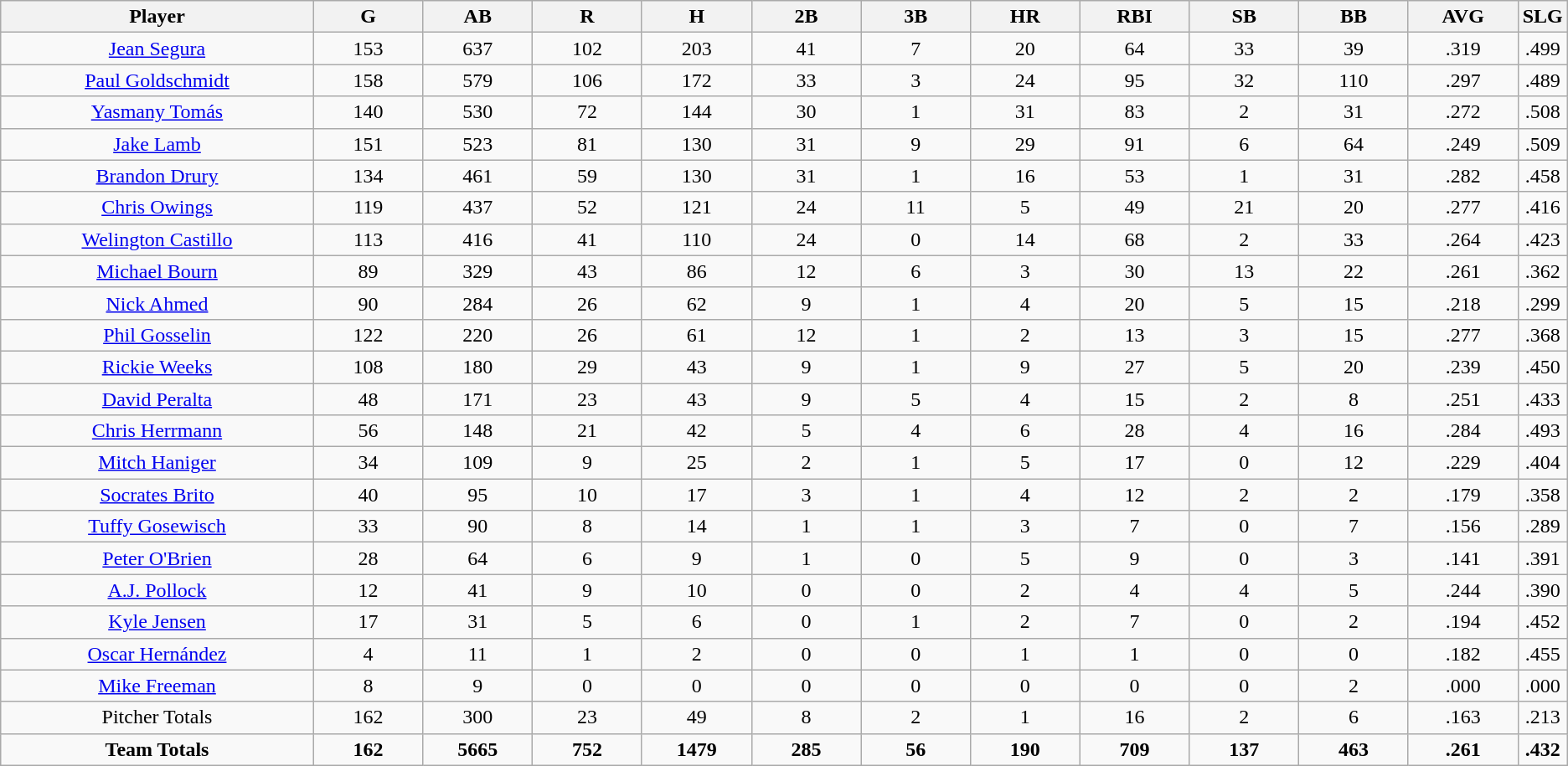<table class=wikitable style="text-align:center">
<tr>
<th bgcolor=#DDDDFF; width="20%">Player</th>
<th bgcolor=#DDDDFF; width="7%">G</th>
<th bgcolor=#DDDDFF; width="7%">AB</th>
<th bgcolor=#DDDDFF; width="7%">R</th>
<th bgcolor=#DDDDFF; width="7%">H</th>
<th bgcolor=#DDDDFF; width="7%">2B</th>
<th bgcolor=#DDDDFF; width="7%">3B</th>
<th bgcolor=#DDDDFF; width="7%">HR</th>
<th bgcolor=#DDDDFF; width="7%">RBI</th>
<th bgcolor=#DDDDFF; width="7%">SB</th>
<th bgcolor=#DDDDFF; width="7%">BB</th>
<th bgcolor=#DDDDFF; width="7%">AVG</th>
<th bgcolor=#DDDDFF; width="7%">SLG</th>
</tr>
<tr>
<td><a href='#'>Jean Segura</a></td>
<td>153</td>
<td>637</td>
<td>102</td>
<td>203</td>
<td>41</td>
<td>7</td>
<td>20</td>
<td>64</td>
<td>33</td>
<td>39</td>
<td>.319</td>
<td>.499</td>
</tr>
<tr>
<td><a href='#'>Paul Goldschmidt</a></td>
<td>158</td>
<td>579</td>
<td>106</td>
<td>172</td>
<td>33</td>
<td>3</td>
<td>24</td>
<td>95</td>
<td>32</td>
<td>110</td>
<td>.297</td>
<td>.489</td>
</tr>
<tr>
<td><a href='#'>Yasmany Tomás</a></td>
<td>140</td>
<td>530</td>
<td>72</td>
<td>144</td>
<td>30</td>
<td>1</td>
<td>31</td>
<td>83</td>
<td>2</td>
<td>31</td>
<td>.272</td>
<td>.508</td>
</tr>
<tr>
<td><a href='#'>Jake Lamb</a></td>
<td>151</td>
<td>523</td>
<td>81</td>
<td>130</td>
<td>31</td>
<td>9</td>
<td>29</td>
<td>91</td>
<td>6</td>
<td>64</td>
<td>.249</td>
<td>.509</td>
</tr>
<tr>
<td><a href='#'>Brandon Drury</a></td>
<td>134</td>
<td>461</td>
<td>59</td>
<td>130</td>
<td>31</td>
<td>1</td>
<td>16</td>
<td>53</td>
<td>1</td>
<td>31</td>
<td>.282</td>
<td>.458</td>
</tr>
<tr>
<td><a href='#'>Chris Owings</a></td>
<td>119</td>
<td>437</td>
<td>52</td>
<td>121</td>
<td>24</td>
<td>11</td>
<td>5</td>
<td>49</td>
<td>21</td>
<td>20</td>
<td>.277</td>
<td>.416</td>
</tr>
<tr>
<td><a href='#'>Welington Castillo</a></td>
<td>113</td>
<td>416</td>
<td>41</td>
<td>110</td>
<td>24</td>
<td>0</td>
<td>14</td>
<td>68</td>
<td>2</td>
<td>33</td>
<td>.264</td>
<td>.423</td>
</tr>
<tr>
<td><a href='#'>Michael Bourn</a></td>
<td>89</td>
<td>329</td>
<td>43</td>
<td>86</td>
<td>12</td>
<td>6</td>
<td>3</td>
<td>30</td>
<td>13</td>
<td>22</td>
<td>.261</td>
<td>.362</td>
</tr>
<tr>
<td><a href='#'>Nick Ahmed</a></td>
<td>90</td>
<td>284</td>
<td>26</td>
<td>62</td>
<td>9</td>
<td>1</td>
<td>4</td>
<td>20</td>
<td>5</td>
<td>15</td>
<td>.218</td>
<td>.299</td>
</tr>
<tr>
<td><a href='#'>Phil Gosselin</a></td>
<td>122</td>
<td>220</td>
<td>26</td>
<td>61</td>
<td>12</td>
<td>1</td>
<td>2</td>
<td>13</td>
<td>3</td>
<td>15</td>
<td>.277</td>
<td>.368</td>
</tr>
<tr>
<td><a href='#'>Rickie Weeks</a></td>
<td>108</td>
<td>180</td>
<td>29</td>
<td>43</td>
<td>9</td>
<td>1</td>
<td>9</td>
<td>27</td>
<td>5</td>
<td>20</td>
<td>.239</td>
<td>.450</td>
</tr>
<tr>
<td><a href='#'>David Peralta</a></td>
<td>48</td>
<td>171</td>
<td>23</td>
<td>43</td>
<td>9</td>
<td>5</td>
<td>4</td>
<td>15</td>
<td>2</td>
<td>8</td>
<td>.251</td>
<td>.433</td>
</tr>
<tr>
<td><a href='#'>Chris Herrmann</a></td>
<td>56</td>
<td>148</td>
<td>21</td>
<td>42</td>
<td>5</td>
<td>4</td>
<td>6</td>
<td>28</td>
<td>4</td>
<td>16</td>
<td>.284</td>
<td>.493</td>
</tr>
<tr>
<td><a href='#'>Mitch Haniger</a></td>
<td>34</td>
<td>109</td>
<td>9</td>
<td>25</td>
<td>2</td>
<td>1</td>
<td>5</td>
<td>17</td>
<td>0</td>
<td>12</td>
<td>.229</td>
<td>.404</td>
</tr>
<tr>
<td><a href='#'>Socrates Brito</a></td>
<td>40</td>
<td>95</td>
<td>10</td>
<td>17</td>
<td>3</td>
<td>1</td>
<td>4</td>
<td>12</td>
<td>2</td>
<td>2</td>
<td>.179</td>
<td>.358</td>
</tr>
<tr>
<td><a href='#'>Tuffy Gosewisch</a></td>
<td>33</td>
<td>90</td>
<td>8</td>
<td>14</td>
<td>1</td>
<td>1</td>
<td>3</td>
<td>7</td>
<td>0</td>
<td>7</td>
<td>.156</td>
<td>.289</td>
</tr>
<tr>
<td><a href='#'>Peter O'Brien</a></td>
<td>28</td>
<td>64</td>
<td>6</td>
<td>9</td>
<td>1</td>
<td>0</td>
<td>5</td>
<td>9</td>
<td>0</td>
<td>3</td>
<td>.141</td>
<td>.391</td>
</tr>
<tr>
<td><a href='#'>A.J. Pollock</a></td>
<td>12</td>
<td>41</td>
<td>9</td>
<td>10</td>
<td>0</td>
<td>0</td>
<td>2</td>
<td>4</td>
<td>4</td>
<td>5</td>
<td>.244</td>
<td>.390</td>
</tr>
<tr>
<td><a href='#'>Kyle Jensen</a></td>
<td>17</td>
<td>31</td>
<td>5</td>
<td>6</td>
<td>0</td>
<td>1</td>
<td>2</td>
<td>7</td>
<td>0</td>
<td>2</td>
<td>.194</td>
<td>.452</td>
</tr>
<tr>
<td><a href='#'>Oscar Hernández</a></td>
<td>4</td>
<td>11</td>
<td>1</td>
<td>2</td>
<td>0</td>
<td>0</td>
<td>1</td>
<td>1</td>
<td>0</td>
<td>0</td>
<td>.182</td>
<td>.455</td>
</tr>
<tr>
<td><a href='#'>Mike Freeman</a></td>
<td>8</td>
<td>9</td>
<td>0</td>
<td>0</td>
<td>0</td>
<td>0</td>
<td>0</td>
<td>0</td>
<td>0</td>
<td>2</td>
<td>.000</td>
<td>.000</td>
</tr>
<tr>
<td>Pitcher Totals</td>
<td>162</td>
<td>300</td>
<td>23</td>
<td>49</td>
<td>8</td>
<td>2</td>
<td>1</td>
<td>16</td>
<td>2</td>
<td>6</td>
<td>.163</td>
<td>.213</td>
</tr>
<tr>
<td><strong>Team Totals</strong></td>
<td><strong>162</strong></td>
<td><strong>5665</strong></td>
<td><strong>752</strong></td>
<td><strong>1479</strong></td>
<td><strong>285</strong></td>
<td><strong>56</strong></td>
<td><strong>190</strong></td>
<td><strong>709</strong></td>
<td><strong>137</strong></td>
<td><strong>463</strong></td>
<td><strong>.261</strong></td>
<td><strong>.432</strong></td>
</tr>
</table>
